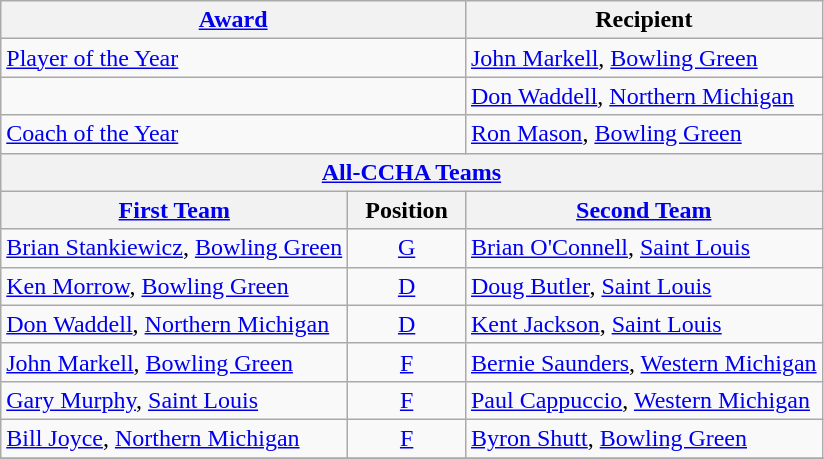<table class="wikitable">
<tr>
<th colspan=2><a href='#'>Award</a></th>
<th>Recipient</th>
</tr>
<tr>
<td colspan=2><a href='#'>Player of the Year</a></td>
<td><a href='#'>John Markell</a>, <a href='#'>Bowling Green</a></td>
</tr>
<tr>
<td colspan=2></td>
<td><a href='#'>Don Waddell</a>, <a href='#'>Northern Michigan</a></td>
</tr>
<tr>
<td colspan=2><a href='#'>Coach of the Year</a></td>
<td><a href='#'>Ron Mason</a>, <a href='#'>Bowling Green</a></td>
</tr>
<tr>
<th colspan=3><a href='#'>All-CCHA Teams</a></th>
</tr>
<tr>
<th><a href='#'>First Team</a></th>
<th>  Position  </th>
<th><a href='#'>Second Team</a></th>
</tr>
<tr>
<td><a href='#'>Brian Stankiewicz</a>, <a href='#'>Bowling Green</a></td>
<td align=center><a href='#'>G</a></td>
<td><a href='#'>Brian O'Connell</a>, <a href='#'>Saint Louis</a></td>
</tr>
<tr>
<td><a href='#'>Ken Morrow</a>, <a href='#'>Bowling Green</a></td>
<td align=center><a href='#'>D</a></td>
<td><a href='#'>Doug Butler</a>, <a href='#'>Saint Louis</a></td>
</tr>
<tr>
<td><a href='#'>Don Waddell</a>, <a href='#'>Northern Michigan</a></td>
<td align=center><a href='#'>D</a></td>
<td><a href='#'>Kent Jackson</a>, <a href='#'>Saint Louis</a></td>
</tr>
<tr>
<td><a href='#'>John Markell</a>, <a href='#'>Bowling Green</a></td>
<td align=center><a href='#'>F</a></td>
<td><a href='#'>Bernie Saunders</a>, <a href='#'>Western Michigan</a></td>
</tr>
<tr>
<td><a href='#'>Gary Murphy</a>, <a href='#'>Saint Louis</a></td>
<td align=center><a href='#'>F</a></td>
<td><a href='#'>Paul Cappuccio</a>, <a href='#'>Western Michigan</a></td>
</tr>
<tr>
<td><a href='#'>Bill Joyce</a>, <a href='#'>Northern Michigan</a></td>
<td align=center><a href='#'>F</a></td>
<td><a href='#'>Byron Shutt</a>, <a href='#'>Bowling Green</a></td>
</tr>
<tr>
</tr>
</table>
